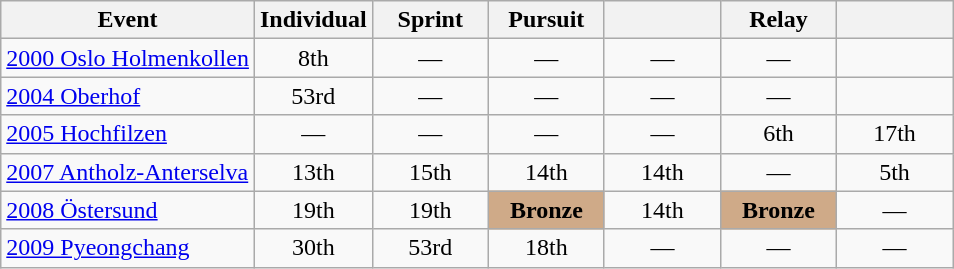<table class="wikitable" style="text-align: center;">
<tr ">
<th>Event</th>
<th style="width:70px;">Individual</th>
<th style="width:70px;">Sprint</th>
<th style="width:70px;">Pursuit</th>
<th style="width:70px;"></th>
<th style="width:70px;">Relay</th>
<th style="width:70px;"></th>
</tr>
<tr>
<td align=left> <a href='#'>2000 Oslo Holmenkollen</a></td>
<td>8th</td>
<td>—</td>
<td>—</td>
<td>—</td>
<td>—</td>
<td></td>
</tr>
<tr>
<td align=left> <a href='#'>2004 Oberhof</a></td>
<td>53rd</td>
<td>—</td>
<td>—</td>
<td>—</td>
<td>—</td>
<td></td>
</tr>
<tr>
<td align=left> <a href='#'>2005 Hochfilzen</a></td>
<td>—</td>
<td>—</td>
<td>—</td>
<td>—</td>
<td>6th</td>
<td>17th</td>
</tr>
<tr>
<td align=left> <a href='#'>2007 Antholz-Anterselva</a></td>
<td>13th</td>
<td>15th</td>
<td>14th</td>
<td>14th</td>
<td>—</td>
<td>5th</td>
</tr>
<tr>
<td align=left> <a href='#'>2008 Östersund</a></td>
<td>19th</td>
<td>19th</td>
<td style="background:#cfaa88;"><strong>Bronze</strong></td>
<td>14th</td>
<td style="background:#cfaa88;"><strong>Bronze</strong></td>
<td>—</td>
</tr>
<tr>
<td align=left> <a href='#'>2009 Pyeongchang</a></td>
<td>30th</td>
<td>53rd</td>
<td>18th</td>
<td>—</td>
<td>—</td>
<td>—</td>
</tr>
</table>
